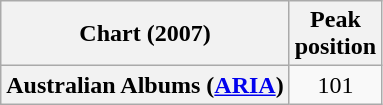<table class="wikitable plainrowheaders">
<tr>
<th scope="col">Chart (2007)</th>
<th scope="col">Peak<br>position</th>
</tr>
<tr>
<th scope="row">Australian Albums (<a href='#'>ARIA</a>)</th>
<td align="center">101</td>
</tr>
</table>
